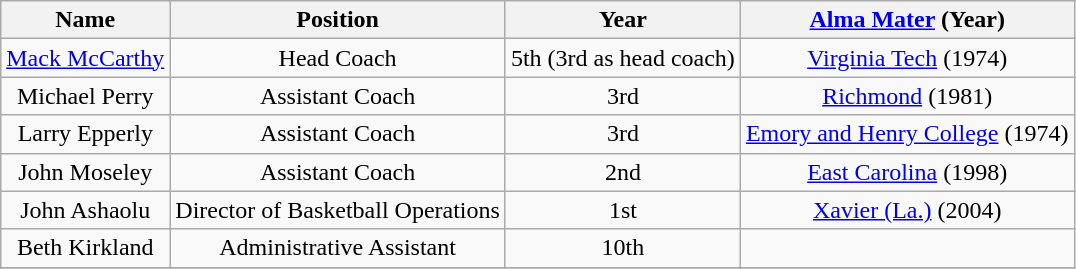<table class="wikitable">
<tr>
<th>Name</th>
<th>Position</th>
<th>Year</th>
<th><a href='#'>Alma Mater</a> (Year)</th>
</tr>
<tr align="center">
<td><a href='#'>Mack McCarthy</a></td>
<td>Head Coach</td>
<td>5th (3rd as head coach)</td>
<td><a href='#'>Virginia Tech</a> (1974)</td>
</tr>
<tr align="center">
<td>Michael Perry</td>
<td>Assistant Coach</td>
<td>3rd</td>
<td><a href='#'>Richmond</a> (1981)</td>
</tr>
<tr align="center">
<td>Larry Epperly</td>
<td>Assistant Coach</td>
<td>3rd</td>
<td><a href='#'>Emory and Henry College</a> (1974)</td>
</tr>
<tr align="center">
<td>John Moseley</td>
<td>Assistant Coach</td>
<td>2nd</td>
<td><a href='#'>East Carolina</a> (1998)</td>
</tr>
<tr align="center">
<td>John Ashaolu</td>
<td>Director of Basketball Operations</td>
<td>1st</td>
<td><a href='#'>Xavier (La.)</a>  (2004)</td>
</tr>
<tr align="center">
<td>Beth Kirkland</td>
<td>Administrative Assistant</td>
<td>10th</td>
<td></td>
</tr>
<tr>
</tr>
</table>
